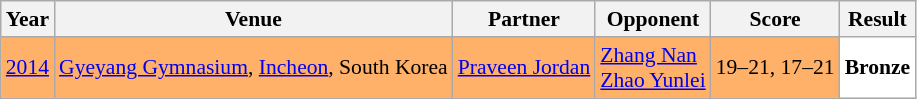<table class="sortable wikitable" style="font-size: 90%">
<tr>
<th>Year</th>
<th>Venue</th>
<th>Partner</th>
<th>Opponent</th>
<th>Score</th>
<th>Result</th>
</tr>
<tr style="background:#FFB069">
<td align="center"><a href='#'>2014</a></td>
<td align="left"><a href='#'>Gyeyang Gymnasium</a>, <a href='#'>Incheon</a>, South Korea</td>
<td align="left"> <a href='#'>Praveen Jordan</a></td>
<td align="left"> <a href='#'>Zhang Nan</a> <br>  <a href='#'>Zhao Yunlei</a></td>
<td align="left">19–21, 17–21</td>
<td style="text-align:left; background:white"> <strong>Bronze</strong></td>
</tr>
</table>
